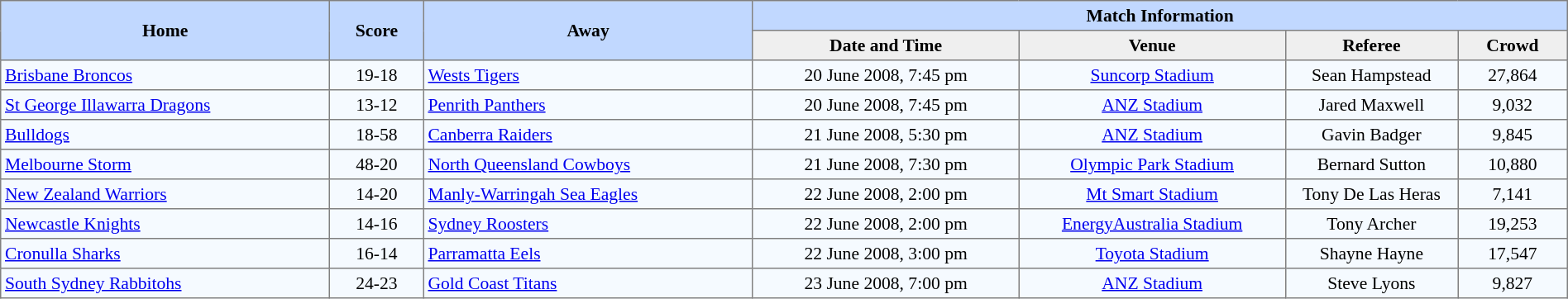<table border=1 style="border-collapse:collapse; font-size:90%;" cellpadding=3 cellspacing=0 width=100%>
<tr bgcolor=#C1D8FF>
<th rowspan=2 width=21%>Home</th>
<th rowspan=2 width=6%>Score</th>
<th rowspan=2 width=21%>Away</th>
<th colspan=6>Match Information</th>
</tr>
<tr bgcolor=#EFEFEF>
<th width=17%>Date and Time</th>
<th width=17%>Venue</th>
<th width=11%>Referee</th>
<th width=7%>Crowd</th>
</tr>
<tr align=center bgcolor=#F5FAFF>
<td align=left> <a href='#'>Brisbane Broncos</a></td>
<td>19-18</td>
<td align=left> <a href='#'>Wests Tigers</a></td>
<td>20 June 2008, 7:45 pm</td>
<td><a href='#'>Suncorp Stadium</a></td>
<td>Sean Hampstead</td>
<td>27,864</td>
</tr>
<tr align=center bgcolor=#F5FAFF>
<td align=left> <a href='#'>St George Illawarra Dragons</a></td>
<td>13-12</td>
<td align=left> <a href='#'>Penrith Panthers</a></td>
<td>20 June 2008, 7:45 pm</td>
<td><a href='#'>ANZ Stadium</a></td>
<td>Jared Maxwell</td>
<td>9,032</td>
</tr>
<tr align=center bgcolor=#F5FAFF>
<td align=left> <a href='#'>Bulldogs</a></td>
<td>18-58</td>
<td align=left> <a href='#'>Canberra Raiders</a></td>
<td>21 June 2008, 5:30 pm</td>
<td><a href='#'>ANZ Stadium</a></td>
<td>Gavin Badger</td>
<td>9,845</td>
</tr>
<tr align=center bgcolor=#F5FAFF>
<td align=left> <a href='#'>Melbourne Storm</a></td>
<td>48-20</td>
<td align=left> <a href='#'>North Queensland Cowboys</a></td>
<td>21 June 2008, 7:30 pm</td>
<td><a href='#'>Olympic Park Stadium</a></td>
<td>Bernard Sutton</td>
<td>10,880</td>
</tr>
<tr align=center bgcolor=#F5FAFF>
<td align=left> <a href='#'>New Zealand Warriors</a></td>
<td>14-20</td>
<td align=left> <a href='#'>Manly-Warringah Sea Eagles</a></td>
<td>22 June 2008, 2:00 pm</td>
<td><a href='#'>Mt Smart Stadium</a></td>
<td>Tony De Las Heras</td>
<td>7,141</td>
</tr>
<tr align=center bgcolor=#F5FAFF>
<td align=left> <a href='#'>Newcastle Knights</a></td>
<td>14-16</td>
<td align=left> <a href='#'>Sydney Roosters</a></td>
<td>22 June 2008, 2:00 pm</td>
<td><a href='#'>EnergyAustralia Stadium</a></td>
<td>Tony Archer</td>
<td>19,253</td>
</tr>
<tr align=center bgcolor=#F5FAFF>
<td align=left> <a href='#'>Cronulla Sharks</a></td>
<td>16-14</td>
<td align=left> <a href='#'>Parramatta Eels</a></td>
<td>22 June 2008, 3:00 pm</td>
<td><a href='#'>Toyota Stadium</a></td>
<td>Shayne Hayne</td>
<td>17,547</td>
</tr>
<tr align=center bgcolor=#F5FAFF>
<td align=left> <a href='#'>South Sydney Rabbitohs</a></td>
<td>24-23</td>
<td align=left> <a href='#'>Gold Coast Titans</a></td>
<td>23 June 2008, 7:00 pm</td>
<td><a href='#'>ANZ Stadium</a></td>
<td>Steve Lyons</td>
<td>9,827</td>
</tr>
</table>
